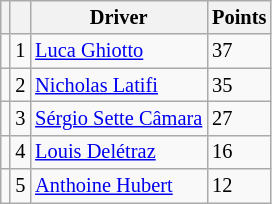<table class="wikitable" style="font-size: 85%;">
<tr>
<th></th>
<th></th>
<th>Driver</th>
<th>Points</th>
</tr>
<tr>
<td align="left"></td>
<td align="center">1</td>
<td> <a href='#'>Luca Ghiotto</a></td>
<td>37</td>
</tr>
<tr>
<td align="left"></td>
<td align="center">2</td>
<td> <a href='#'>Nicholas Latifi</a></td>
<td>35</td>
</tr>
<tr>
<td align="left"></td>
<td align="center">3</td>
<td> <a href='#'>Sérgio Sette Câmara</a></td>
<td>27</td>
</tr>
<tr>
<td align="left"></td>
<td align="center">4</td>
<td> <a href='#'>Louis Delétraz</a></td>
<td>16</td>
</tr>
<tr>
<td align="left"></td>
<td align="center">5</td>
<td> <a href='#'>Anthoine Hubert</a></td>
<td>12</td>
</tr>
</table>
